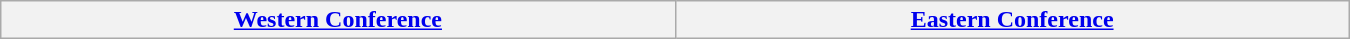<table class="wikitable" style="width:900px;">
<tr>
<th style="width:450px;"><a href='#'>Western Conference</a></th>
<th style="width:450px;"><a href='#'>Eastern Conference</a></th>
</tr>
</table>
